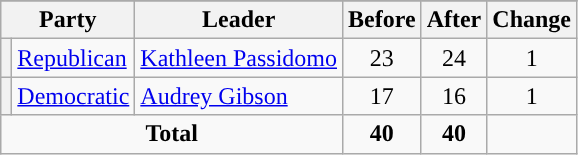<table class="wikitable" style="text-align:center;">
<tr>
</tr>
<tr>
<th colspan=2>Party</th>
<th>Leader</th>
<th>Before</th>
<th>After</th>
<th>Change</th>
</tr>
<tr>
<th style="background-color:"></th>
<td style="text-align:left;"><a href='#'>Republican</a></td>
<td style="text-align:left;"><a href='#'>Kathleen Passidomo</a></td>
<td>23</td>
<td>24</td>
<td> 1</td>
</tr>
<tr>
<th style="background-color:"></th>
<td style="text-align:left;"><a href='#'>Democratic</a></td>
<td style="text-align:left;"><a href='#'>Audrey Gibson</a></td>
<td>17</td>
<td>16</td>
<td> 1</td>
</tr>
<tr>
<td colspan=3><strong>Total</strong></td>
<td><strong>40</strong></td>
<td><strong>40</strong></td>
<td></td>
</tr>
</table>
